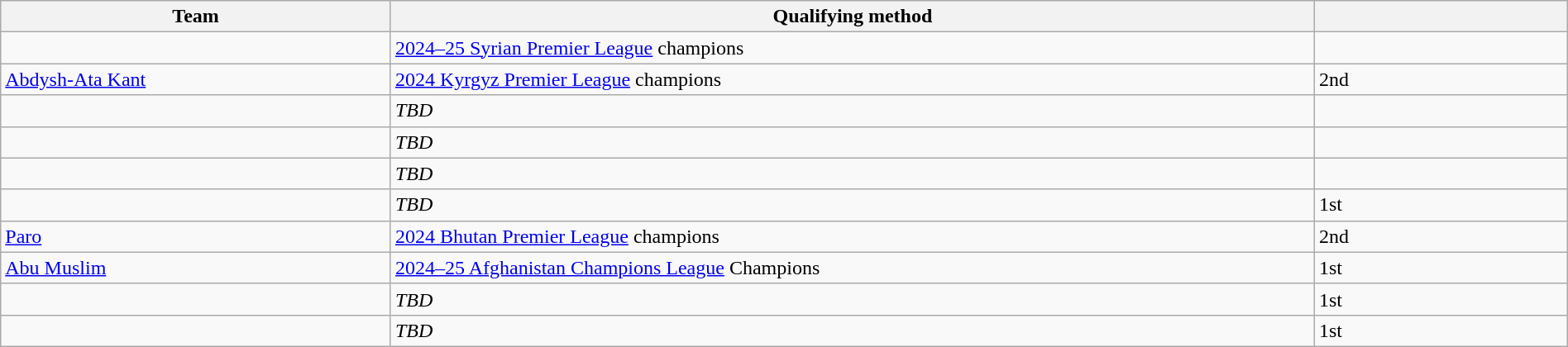<table class="wikitable" style="table-layout:fixed;width:100%;">
<tr>
<th width=25%>Team</th>
<th width=60%>Qualifying method</th>
<th width=16%> </th>
</tr>
<tr>
<td></td>
<td><a href='#'>2024–25 Syrian Premier League</a> champions</td>
<td></td>
</tr>
<tr>
<td> <a href='#'>Abdysh-Ata Kant</a></td>
<td><a href='#'>2024 Kyrgyz Premier League</a> champions</td>
<td>2nd </td>
</tr>
<tr>
<td></td>
<td><em>TBD</em></td>
<td></td>
</tr>
<tr 2nd>
<td></td>
<td><em>TBD</em></td>
<td></td>
</tr>
<tr>
<td></td>
<td><em>TBD</em></td>
<td></td>
</tr>
<tr>
<td></td>
<td><em>TBD</em></td>
<td>1st</td>
</tr>
<tr>
<td> <a href='#'>Paro</a></td>
<td><a href='#'>2024 Bhutan Premier League</a> champions</td>
<td>2nd </td>
</tr>
<tr>
<td> <a href='#'>Abu Muslim</a></td>
<td><a href='#'>2024–25 Afghanistan Champions League</a> Champions</td>
<td>1st</td>
</tr>
<tr>
<td></td>
<td><em>TBD</em></td>
<td>1st</td>
</tr>
<tr>
<td></td>
<td><em>TBD</em></td>
<td>1st</td>
</tr>
</table>
